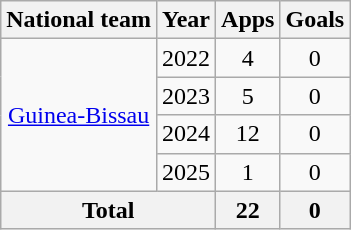<table class="wikitable" style="text-align:center">
<tr>
<th>National team</th>
<th>Year</th>
<th>Apps</th>
<th>Goals</th>
</tr>
<tr>
<td rowspan="4"><a href='#'>Guinea-Bissau</a></td>
<td>2022</td>
<td>4</td>
<td>0</td>
</tr>
<tr>
<td>2023</td>
<td>5</td>
<td>0</td>
</tr>
<tr>
<td>2024</td>
<td>12</td>
<td>0</td>
</tr>
<tr>
<td>2025</td>
<td>1</td>
<td>0</td>
</tr>
<tr>
<th colspan="2">Total</th>
<th>22</th>
<th>0</th>
</tr>
</table>
